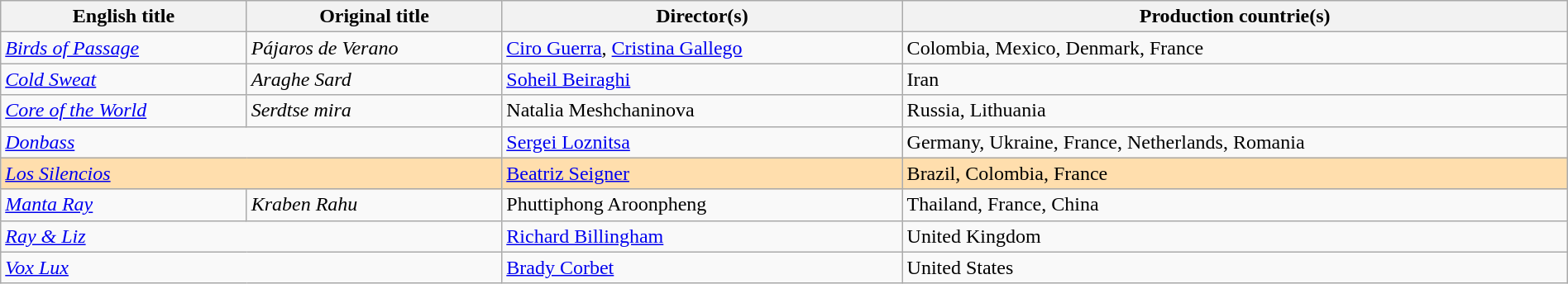<table class="sortable wikitable" style="width:100%; margin-bottom:4px" cellpadding="5">
<tr>
<th scope="col">English title</th>
<th scope="col">Original title</th>
<th scope="col">Director(s)</th>
<th scope="col">Production countrie(s)</th>
</tr>
<tr>
<td><em><a href='#'>Birds of Passage</a></em></td>
<td><em>Pájaros de Verano</em></td>
<td><a href='#'>Ciro Guerra</a>, <a href='#'>Cristina Gallego</a></td>
<td>Colombia, Mexico, Denmark, France</td>
</tr>
<tr>
<td><em><a href='#'>Cold Sweat</a></em></td>
<td><em>Araghe Sard</em></td>
<td><a href='#'>Soheil Beiraghi</a></td>
<td>Iran</td>
</tr>
<tr>
<td><em><a href='#'>Core of the World</a></em></td>
<td><em>Serdtse mira</em></td>
<td>Natalia Meshchaninova</td>
<td>Russia, Lithuania</td>
</tr>
<tr>
<td colspan="2"><em><a href='#'>Donbass</a></em></td>
<td><a href='#'>Sergei Loznitsa</a></td>
<td>Germany, Ukraine, France, Netherlands, Romania</td>
</tr>
<tr style="background:#FFDEAD;">
<td colspan="2"><em><a href='#'>Los Silencios</a></em></td>
<td><a href='#'>Beatriz Seigner</a></td>
<td>Brazil, Colombia, France</td>
</tr>
<tr>
<td><em><a href='#'>Manta Ray</a></em></td>
<td><em>Kraben Rahu</em></td>
<td>Phuttiphong Aroonpheng</td>
<td>Thailand, France, China</td>
</tr>
<tr>
<td colspan="2"><em><a href='#'>Ray & Liz</a></em></td>
<td><a href='#'>Richard Billingham</a></td>
<td>United Kingdom</td>
</tr>
<tr>
<td colspan="2"><em><a href='#'>Vox Lux</a></em></td>
<td><a href='#'>Brady Corbet</a></td>
<td>United States</td>
</tr>
</table>
